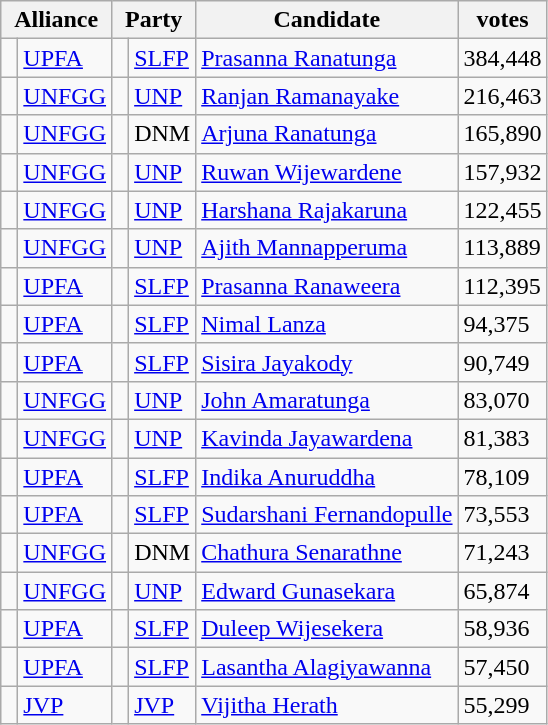<table class="wikitable sortable mw-collapsible">
<tr>
<th colspan="2">Alliance</th>
<th colspan="2">Party</th>
<th>Candidate</th>
<th>votes</th>
</tr>
<tr>
<td bgcolor=> </td>
<td align=left><a href='#'>UPFA</a></td>
<td bgcolor=> </td>
<td align=left><a href='#'>SLFP</a></td>
<td><a href='#'>Prasanna Ranatunga</a></td>
<td>384,448</td>
</tr>
<tr>
<td bgcolor=> </td>
<td align=left><a href='#'>UNFGG</a></td>
<td bgcolor=> </td>
<td align=left><a href='#'>UNP</a></td>
<td><a href='#'>Ranjan Ramanayake</a></td>
<td>216,463</td>
</tr>
<tr>
<td bgcolor=> </td>
<td align=left><a href='#'>UNFGG</a></td>
<td bgcolor=> </td>
<td align=left>DNM</td>
<td><a href='#'>Arjuna Ranatunga</a></td>
<td>165,890</td>
</tr>
<tr>
<td bgcolor=> </td>
<td align=left><a href='#'>UNFGG</a></td>
<td bgcolor=> </td>
<td align=left><a href='#'>UNP</a></td>
<td><a href='#'>Ruwan Wijewardene</a></td>
<td>157,932</td>
</tr>
<tr>
<td bgcolor=> </td>
<td align=left><a href='#'>UNFGG</a></td>
<td bgcolor=> </td>
<td align=left><a href='#'>UNP</a></td>
<td><a href='#'>Harshana Rajakaruna</a></td>
<td>122,455</td>
</tr>
<tr>
<td bgcolor=> </td>
<td align=left><a href='#'>UNFGG</a></td>
<td bgcolor=> </td>
<td align=left><a href='#'>UNP</a></td>
<td><a href='#'>Ajith Mannapperuma</a></td>
<td>113,889</td>
</tr>
<tr>
<td bgcolor=> </td>
<td align=left><a href='#'>UPFA</a></td>
<td bgcolor=> </td>
<td align=left><a href='#'>SLFP</a></td>
<td><a href='#'>Prasanna Ranaweera</a></td>
<td>112,395</td>
</tr>
<tr>
<td bgcolor=> </td>
<td align=left><a href='#'>UPFA</a></td>
<td bgcolor=> </td>
<td align=left><a href='#'>SLFP</a></td>
<td><a href='#'>Nimal Lanza</a></td>
<td>94,375</td>
</tr>
<tr>
<td bgcolor=> </td>
<td align=left><a href='#'>UPFA</a></td>
<td bgcolor=> </td>
<td align=left><a href='#'>SLFP</a></td>
<td><a href='#'>Sisira Jayakody</a></td>
<td>90,749</td>
</tr>
<tr>
<td bgcolor=> </td>
<td align=left><a href='#'>UNFGG</a></td>
<td bgcolor=> </td>
<td align=left><a href='#'>UNP</a></td>
<td><a href='#'>John Amaratunga</a></td>
<td>83,070</td>
</tr>
<tr>
<td bgcolor=> </td>
<td align=left><a href='#'>UNFGG</a></td>
<td bgcolor=> </td>
<td align=left><a href='#'>UNP</a></td>
<td><a href='#'>Kavinda Jayawardena</a></td>
<td>81,383</td>
</tr>
<tr>
<td bgcolor=> </td>
<td align=left><a href='#'>UPFA</a></td>
<td bgcolor=> </td>
<td align=left><a href='#'>SLFP</a></td>
<td><a href='#'>Indika Anuruddha</a></td>
<td>78,109</td>
</tr>
<tr>
<td bgcolor=> </td>
<td align=left><a href='#'>UPFA</a></td>
<td bgcolor=> </td>
<td align=left><a href='#'>SLFP</a></td>
<td><a href='#'>Sudarshani Fernandopulle</a></td>
<td>73,553</td>
</tr>
<tr>
<td bgcolor=> </td>
<td align=left><a href='#'>UNFGG</a></td>
<td bgcolor=> </td>
<td align=left>DNM</td>
<td><a href='#'>Chathura Senarathne</a></td>
<td>71,243</td>
</tr>
<tr>
<td bgcolor=> </td>
<td align=left><a href='#'>UNFGG</a></td>
<td bgcolor=> </td>
<td align=left><a href='#'>UNP</a></td>
<td><a href='#'>Edward Gunasekara</a></td>
<td>65,874</td>
</tr>
<tr>
<td bgcolor=> </td>
<td align=left><a href='#'>UPFA</a></td>
<td bgcolor=> </td>
<td align=left><a href='#'>SLFP</a></td>
<td><a href='#'>Duleep Wijesekera</a></td>
<td>58,936</td>
</tr>
<tr>
<td bgcolor=> </td>
<td align=left><a href='#'>UPFA</a></td>
<td bgcolor=> </td>
<td align=left><a href='#'>SLFP</a></td>
<td><a href='#'>Lasantha Alagiyawanna</a></td>
<td>57,450</td>
</tr>
<tr>
<td bgcolor=> </td>
<td align=left><a href='#'>JVP</a></td>
<td bgcolor=> </td>
<td align=left><a href='#'>JVP</a></td>
<td><a href='#'>Vijitha Herath</a></td>
<td>55,299</td>
</tr>
</table>
